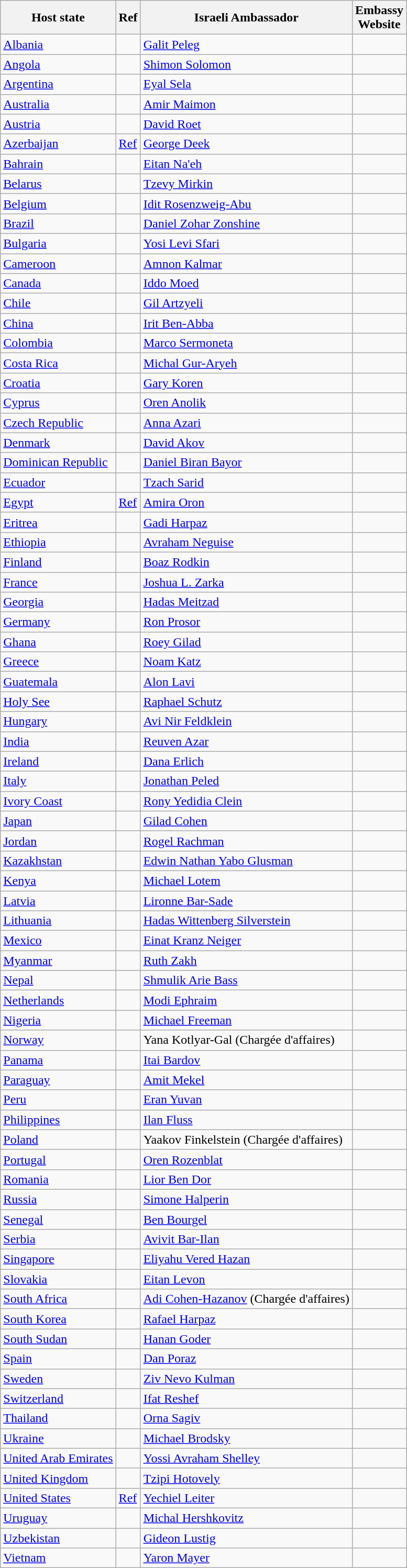<table class=wikitable>
<tr>
<th>Host state<br></th>
<th>Ref</th>
<th>Israeli Ambassador</th>
<th>Embassy<br>Website</th>
</tr>
<tr>
<td><a href='#'>Albania</a></td>
<td></td>
<td><a href='#'>Galit Peleg</a></td>
<td></td>
</tr>
<tr>
<td><a href='#'>Angola</a></td>
<td></td>
<td><a href='#'>Shimon Solomon</a></td>
<td></td>
</tr>
<tr>
<td><a href='#'>Argentina</a></td>
<td></td>
<td><a href='#'>Eyal Sela</a></td>
<td></td>
</tr>
<tr>
<td><a href='#'>Australia</a></td>
<td></td>
<td><a href='#'>Amir Maimon</a></td>
<td></td>
</tr>
<tr>
<td><a href='#'>Austria</a></td>
<td></td>
<td><a href='#'>David Roet</a></td>
<td></td>
</tr>
<tr>
<td><a href='#'>Azerbaijan</a></td>
<td><a href='#'>Ref</a></td>
<td><a href='#'>George Deek</a></td>
<td></td>
</tr>
<tr>
<td><a href='#'>Bahrain</a></td>
<td></td>
<td><a href='#'>Eitan Na'eh</a></td>
<td></td>
</tr>
<tr>
<td><a href='#'>Belarus</a></td>
<td></td>
<td><a href='#'>Tzevy Mirkin</a></td>
<td></td>
</tr>
<tr>
<td><a href='#'>Belgium</a></td>
<td></td>
<td><a href='#'>Idit Rosenzweig-Abu</a></td>
<td></td>
</tr>
<tr>
<td><a href='#'>Brazil</a></td>
<td></td>
<td><a href='#'>Daniel Zohar Zonshine</a></td>
<td></td>
</tr>
<tr>
<td><a href='#'>Bulgaria</a></td>
<td></td>
<td><a href='#'>Yosi Levi Sfari</a></td>
<td></td>
</tr>
<tr>
<td><a href='#'>Cameroon</a></td>
<td></td>
<td><a href='#'>Amnon Kalmar</a></td>
<td></td>
</tr>
<tr>
<td><a href='#'>Canada</a></td>
<td></td>
<td><a href='#'>Iddo Moed</a></td>
<td></td>
</tr>
<tr>
<td><a href='#'>Chile</a></td>
<td></td>
<td><a href='#'>Gil Artzyeli</a></td>
<td></td>
</tr>
<tr>
<td><a href='#'>China</a></td>
<td></td>
<td><a href='#'>Irit Ben-Abba</a></td>
<td></td>
</tr>
<tr>
<td><a href='#'>Colombia</a></td>
<td></td>
<td><a href='#'>Marco Sermoneta</a></td>
<td></td>
</tr>
<tr>
<td><a href='#'>Costa Rica</a></td>
<td></td>
<td><a href='#'>Michal Gur-Aryeh</a></td>
<td></td>
</tr>
<tr>
<td><a href='#'>Croatia</a></td>
<td></td>
<td><a href='#'>Gary Koren</a></td>
<td></td>
</tr>
<tr>
<td><a href='#'>Cyprus</a></td>
<td></td>
<td><a href='#'>Oren Anolik</a></td>
<td></td>
</tr>
<tr>
<td><a href='#'>Czech Republic</a></td>
<td></td>
<td><a href='#'>Anna Azari</a></td>
<td></td>
</tr>
<tr>
<td><a href='#'>Denmark</a></td>
<td></td>
<td><a href='#'>David Akov</a></td>
<td></td>
</tr>
<tr>
<td><a href='#'>Dominican Republic</a></td>
<td></td>
<td><a href='#'>Daniel Biran Bayor</a></td>
<td></td>
</tr>
<tr>
<td><a href='#'>Ecuador</a></td>
<td></td>
<td><a href='#'>Tzach Sarid</a></td>
<td></td>
</tr>
<tr>
<td><a href='#'>Egypt</a></td>
<td><a href='#'>Ref</a></td>
<td><a href='#'>Amira Oron</a></td>
<td></td>
</tr>
<tr>
<td><a href='#'>Eritrea</a></td>
<td></td>
<td><a href='#'>Gadi Harpaz</a></td>
<td></td>
</tr>
<tr>
<td><a href='#'>Ethiopia</a></td>
<td></td>
<td><a href='#'>Avraham Neguise</a></td>
<td></td>
</tr>
<tr>
<td><a href='#'>Finland</a></td>
<td></td>
<td><a href='#'>Boaz Rodkin</a></td>
<td></td>
</tr>
<tr>
<td><a href='#'>France</a></td>
<td></td>
<td><a href='#'>Joshua L. Zarka</a></td>
<td></td>
</tr>
<tr>
<td><a href='#'>Georgia</a></td>
<td></td>
<td><a href='#'>Hadas Meitzad</a></td>
<td></td>
</tr>
<tr>
<td><a href='#'>Germany</a></td>
<td></td>
<td><a href='#'>Ron Prosor</a></td>
<td></td>
</tr>
<tr>
<td><a href='#'>Ghana</a></td>
<td></td>
<td><a href='#'>Roey Gilad</a></td>
<td></td>
</tr>
<tr>
<td><a href='#'>Greece</a></td>
<td></td>
<td><a href='#'>Noam Katz</a></td>
<td></td>
</tr>
<tr>
<td><a href='#'>Guatemala</a></td>
<td></td>
<td><a href='#'>Alon Lavi</a></td>
<td></td>
</tr>
<tr>
<td><a href='#'>Holy See</a></td>
<td></td>
<td><a href='#'>Raphael Schutz</a></td>
<td></td>
</tr>
<tr>
<td><a href='#'>Hungary</a></td>
<td></td>
<td><a href='#'>Avi Nir Feldklein</a></td>
<td></td>
</tr>
<tr>
<td><a href='#'>India</a></td>
<td></td>
<td><a href='#'>Reuven Azar</a></td>
<td></td>
</tr>
<tr>
<td><a href='#'>Ireland</a></td>
<td></td>
<td><a href='#'>Dana Erlich</a></td>
<td></td>
</tr>
<tr>
<td><a href='#'>Italy</a></td>
<td></td>
<td><a href='#'>Jonathan Peled</a></td>
<td></td>
</tr>
<tr>
<td><a href='#'>Ivory Coast</a></td>
<td></td>
<td><a href='#'>Rony Yedidia Clein</a></td>
<td></td>
</tr>
<tr>
<td><a href='#'>Japan</a></td>
<td></td>
<td><a href='#'>Gilad Cohen</a></td>
<td></td>
</tr>
<tr>
<td><a href='#'>Jordan</a></td>
<td></td>
<td><a href='#'>Rogel Rachman</a></td>
<td></td>
</tr>
<tr>
<td><a href='#'>Kazakhstan</a></td>
<td></td>
<td><a href='#'>Edwin Nathan Yabo Glusman</a></td>
<td></td>
</tr>
<tr>
<td><a href='#'>Kenya</a></td>
<td></td>
<td><a href='#'>Michael Lotem</a></td>
<td></td>
</tr>
<tr>
<td><a href='#'>Latvia</a></td>
<td></td>
<td><a href='#'>Lironne Bar-Sade</a></td>
<td></td>
</tr>
<tr>
<td><a href='#'>Lithuania</a></td>
<td></td>
<td><a href='#'>Hadas Wittenberg Silverstein</a></td>
<td></td>
</tr>
<tr>
<td><a href='#'>Mexico</a></td>
<td></td>
<td><a href='#'>Einat Kranz Neiger</a></td>
<td></td>
</tr>
<tr>
<td><a href='#'>Myanmar</a></td>
<td></td>
<td><a href='#'>Ruth Zakh</a></td>
<td></td>
</tr>
<tr>
<td><a href='#'>Nepal</a></td>
<td></td>
<td><a href='#'>Shmulik Arie Bass</a></td>
<td></td>
</tr>
<tr>
<td><a href='#'>Netherlands</a></td>
<td></td>
<td><a href='#'>Modi Ephraim</a></td>
<td></td>
</tr>
<tr>
<td><a href='#'>Nigeria</a></td>
<td></td>
<td><a href='#'>Michael Freeman</a></td>
<td></td>
</tr>
<tr>
<td><a href='#'>Norway</a></td>
<td></td>
<td>Yana Kotlyar-Gal (Chargée d'affaires)</td>
<td></td>
</tr>
<tr>
<td><a href='#'>Panama</a></td>
<td></td>
<td><a href='#'>Itai Bardov</a></td>
<td></td>
</tr>
<tr>
<td><a href='#'>Paraguay</a></td>
<td></td>
<td><a href='#'>Amit Mekel</a></td>
<td></td>
</tr>
<tr>
<td><a href='#'>Peru</a></td>
<td></td>
<td><a href='#'>Eran Yuvan</a></td>
<td></td>
</tr>
<tr>
<td><a href='#'>Philippines</a></td>
<td></td>
<td><a href='#'>Ilan Fluss</a></td>
<td></td>
</tr>
<tr>
<td><a href='#'>Poland</a></td>
<td></td>
<td>Yaakov Finkelstein (Chargée d'affaires)</td>
<td></td>
</tr>
<tr>
<td><a href='#'>Portugal</a></td>
<td></td>
<td><a href='#'>Oren Rozenblat</a></td>
<td></td>
</tr>
<tr>
<td><a href='#'>Romania</a></td>
<td></td>
<td><a href='#'>Lior Ben Dor</a></td>
<td></td>
</tr>
<tr>
<td><a href='#'>Russia</a></td>
<td></td>
<td><a href='#'>Simone Halperin</a></td>
<td></td>
</tr>
<tr>
<td><a href='#'>Senegal</a></td>
<td></td>
<td><a href='#'>Ben Bourgel</a></td>
<td></td>
</tr>
<tr>
<td><a href='#'>Serbia</a></td>
<td></td>
<td><a href='#'>Avivit Bar-Ilan</a></td>
<td></td>
</tr>
<tr>
<td><a href='#'>Singapore</a></td>
<td></td>
<td><a href='#'>Eliyahu Vered Hazan</a></td>
<td></td>
</tr>
<tr>
<td><a href='#'>Slovakia</a></td>
<td></td>
<td><a href='#'>Eitan Levon</a></td>
<td></td>
</tr>
<tr>
<td><a href='#'>South Africa</a></td>
<td></td>
<td><a href='#'>Adi Cohen-Hazanov</a> (Chargée d'affaires)</td>
<td></td>
</tr>
<tr>
<td><a href='#'>South Korea</a></td>
<td></td>
<td><a href='#'>Rafael Harpaz</a></td>
<td></td>
</tr>
<tr>
<td><a href='#'>South Sudan</a></td>
<td></td>
<td><a href='#'>Hanan Goder</a></td>
<td></td>
</tr>
<tr>
<td><a href='#'>Spain</a></td>
<td></td>
<td><a href='#'>Dan Poraz</a></td>
<td></td>
</tr>
<tr>
<td><a href='#'>Sweden</a></td>
<td></td>
<td><a href='#'>Ziv Nevo Kulman</a></td>
<td></td>
</tr>
<tr>
<td><a href='#'>Switzerland</a></td>
<td></td>
<td><a href='#'>Ifat Reshef</a></td>
<td></td>
</tr>
<tr>
<td><a href='#'>Thailand</a></td>
<td></td>
<td><a href='#'>Orna Sagiv</a></td>
<td></td>
</tr>
<tr>
<td><a href='#'>Ukraine</a></td>
<td></td>
<td><a href='#'>Michael Brodsky</a></td>
<td></td>
</tr>
<tr>
<td><a href='#'>United Arab Emirates</a></td>
<td></td>
<td><a href='#'>Yossi Avraham Shelley</a></td>
<td></td>
</tr>
<tr>
<td><a href='#'>United Kingdom</a></td>
<td></td>
<td><a href='#'>Tzipi Hotovely</a></td>
<td></td>
</tr>
<tr>
<td><a href='#'>United States</a></td>
<td><a href='#'>Ref</a></td>
<td><a href='#'>Yechiel Leiter</a></td>
<td></td>
</tr>
<tr>
<td><a href='#'>Uruguay</a></td>
<td></td>
<td><a href='#'>Michal Hershkovitz</a></td>
<td></td>
</tr>
<tr>
<td><a href='#'>Uzbekistan</a></td>
<td></td>
<td><a href='#'>Gideon Lustig</a></td>
<td></td>
</tr>
<tr>
<td><a href='#'>Vietnam</a></td>
<td></td>
<td><a href='#'>Yaron Mayer</a></td>
<td></td>
</tr>
</table>
